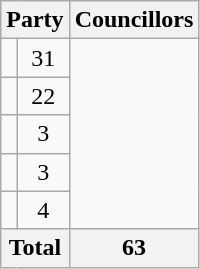<table class="wikitable">
<tr>
<th colspan=2>Party</th>
<th>Councillors</th>
</tr>
<tr>
<td></td>
<td align=center>31</td>
</tr>
<tr>
<td></td>
<td align=center>22</td>
</tr>
<tr>
<td></td>
<td align=center>3</td>
</tr>
<tr>
<td></td>
<td align=center>3</td>
</tr>
<tr>
<td></td>
<td align=center>4</td>
</tr>
<tr>
<th colspan=2>Total</th>
<th align=center>63</th>
</tr>
</table>
